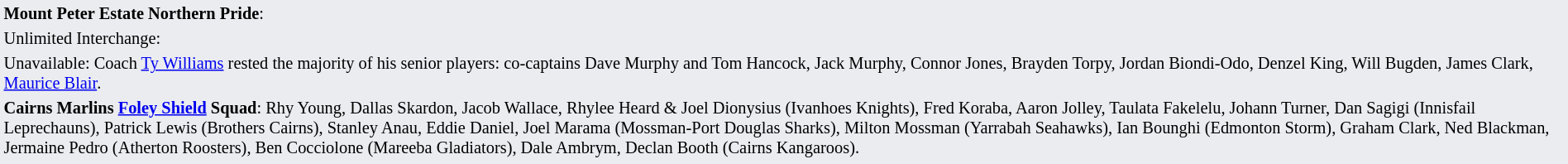<table style="background:#eaecf0; font-size:85%; width:100%;">
<tr>
<td><strong>Mount Peter Estate Northern Pride</strong>:             </td>
</tr>
<tr>
<td>Unlimited Interchange:       </td>
</tr>
<tr>
<td>Unavailable: Coach <a href='#'>Ty Williams</a> rested the majority of his senior players: co-captains Dave Murphy and Tom Hancock, Jack Murphy, Connor Jones, Brayden Torpy, Jordan Biondi-Odo, Denzel King, Will Bugden, James Clark, <a href='#'>Maurice Blair</a>.</td>
</tr>
<tr>
<td><strong>Cairns Marlins <a href='#'>Foley Shield</a> Squad</strong>: Rhy Young, Dallas Skardon, Jacob Wallace, Rhylee Heard & Joel Dionysius (Ivanhoes Knights), Fred Koraba, Aaron Jolley, Taulata Fakelelu, Johann Turner, Dan Sagigi (Innisfail Leprechauns), Patrick Lewis (Brothers Cairns), Stanley Anau, Eddie Daniel, Joel Marama (Mossman-Port Douglas Sharks), Milton Mossman (Yarrabah Seahawks), Ian Bounghi (Edmonton Storm), Graham Clark, Ned Blackman, Jermaine Pedro (Atherton Roosters), Ben Cocciolone (Mareeba Gladiators), Dale Ambrym, Declan Booth (Cairns Kangaroos).</td>
</tr>
<tr>
</tr>
</table>
